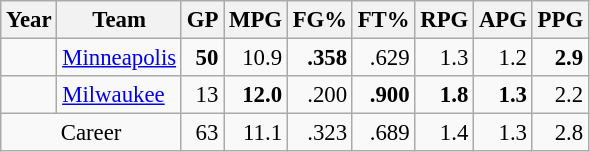<table class="wikitable sortable" style="font-size:95%; text-align:right;">
<tr>
<th>Year</th>
<th>Team</th>
<th>GP</th>
<th>MPG</th>
<th>FG%</th>
<th>FT%</th>
<th>RPG</th>
<th>APG</th>
<th>PPG</th>
</tr>
<tr>
<td style="text-align:left;"></td>
<td style="text-align:left;"><a href='#'>Minneapolis</a></td>
<td><strong>50</strong></td>
<td>10.9</td>
<td><strong>.358</strong></td>
<td>.629</td>
<td>1.3</td>
<td>1.2</td>
<td><strong>2.9</strong></td>
</tr>
<tr>
<td style="text-align:left;"></td>
<td style="text-align:left;"><a href='#'>Milwaukee</a></td>
<td>13</td>
<td><strong>12.0</strong></td>
<td>.200</td>
<td><strong>.900</strong></td>
<td><strong>1.8</strong></td>
<td><strong>1.3</strong></td>
<td>2.2</td>
</tr>
<tr>
<td colspan="2" style="text-align:center;">Career</td>
<td>63</td>
<td>11.1</td>
<td>.323</td>
<td>.689</td>
<td>1.4</td>
<td>1.3</td>
<td>2.8</td>
</tr>
</table>
